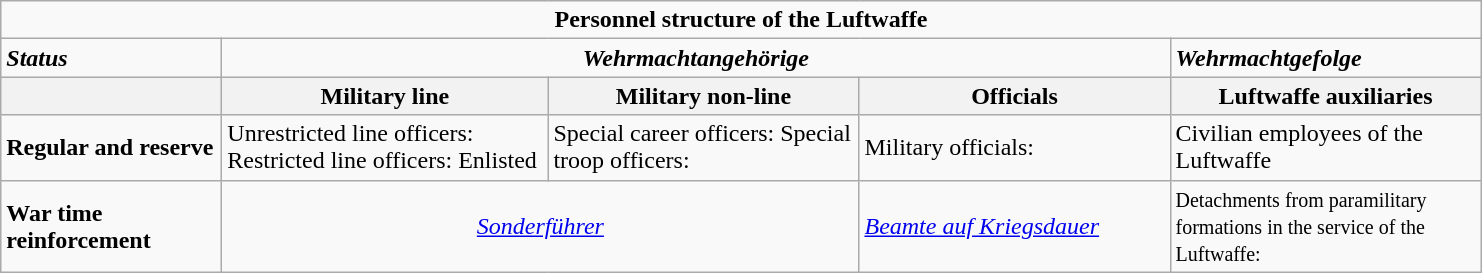<table class="wikitable">
<tr>
<td colspan=5 style="text-align:center;"><strong>Personnel structure of the Luftwaffe</strong> </td>
</tr>
<tr>
<td colspan=1><strong><em>Status</em></strong></td>
<td colspan=3 style="text-align:center;"><strong><em>Wehrmachtangehörige</em></strong></td>
<td colspan=1><strong><em>Wehrmachtgefolge</em></strong></td>
</tr>
<tr>
<th align="left" width="140"></th>
<th align="left" width="210">Military line</th>
<th align="left" width="200">Military non-line</th>
<th align="left" width="200">Officials</th>
<th align="left" width="200">Luftwaffe auxiliaries</th>
</tr>
<tr>
<td><strong>Regular and reserve</strong></td>
<td>Unrestricted line officers: <small></small> Restricted line officers: <small></small> Enlisted</td>
<td>Special career officers: <small></small> Special troop officers: <small></small></td>
<td>Military officials: <small></small></td>
<td>Civilian employees of the Luftwaffe</td>
</tr>
<tr>
<td><strong>War time reinforcement</strong></td>
<td colspan=2 style="text-align:center;"><em><a href='#'>Sonderführer</a></em></td>
<td><em><a href='#'>Beamte auf Kriegsdauer</a></em></td>
<td> <small>Detachments from paramilitary formations in the service of the Luftwaffe:</small></td>
</tr>
</table>
